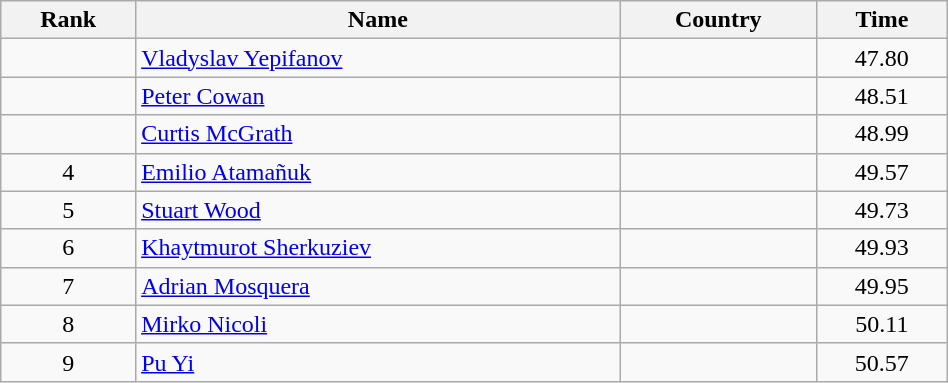<table class="wikitable" style="text-align:center;width: 50%">
<tr>
<th>Rank</th>
<th>Name</th>
<th>Country</th>
<th>Time</th>
</tr>
<tr>
<td></td>
<td align="left"><a href='#'>Vladyslav Yepifanov</a></td>
<td align="left"></td>
<td>47.80</td>
</tr>
<tr>
<td></td>
<td align="left"><a href='#'>Peter Cowan</a></td>
<td align="left"></td>
<td>48.51</td>
</tr>
<tr>
<td></td>
<td align="left"><a href='#'>Curtis McGrath</a></td>
<td align="left"></td>
<td>48.99</td>
</tr>
<tr>
<td>4</td>
<td align="left"><a href='#'>Emilio Atamañuk</a></td>
<td align="left"></td>
<td>49.57</td>
</tr>
<tr>
<td>5</td>
<td align="left"><a href='#'>Stuart Wood</a></td>
<td align="left"></td>
<td>49.73</td>
</tr>
<tr>
<td>6</td>
<td align="left"><a href='#'>Khaytmurot Sherkuziev</a></td>
<td align="left"></td>
<td>49.93</td>
</tr>
<tr>
<td>7</td>
<td align="left"><a href='#'>Adrian Mosquera</a></td>
<td align="left"></td>
<td>49.95</td>
</tr>
<tr>
<td>8</td>
<td align="left"><a href='#'>Mirko Nicoli</a></td>
<td align="left"></td>
<td>50.11</td>
</tr>
<tr>
<td>9</td>
<td align="left"><a href='#'>Pu Yi</a></td>
<td align="left"></td>
<td>50.57</td>
</tr>
</table>
